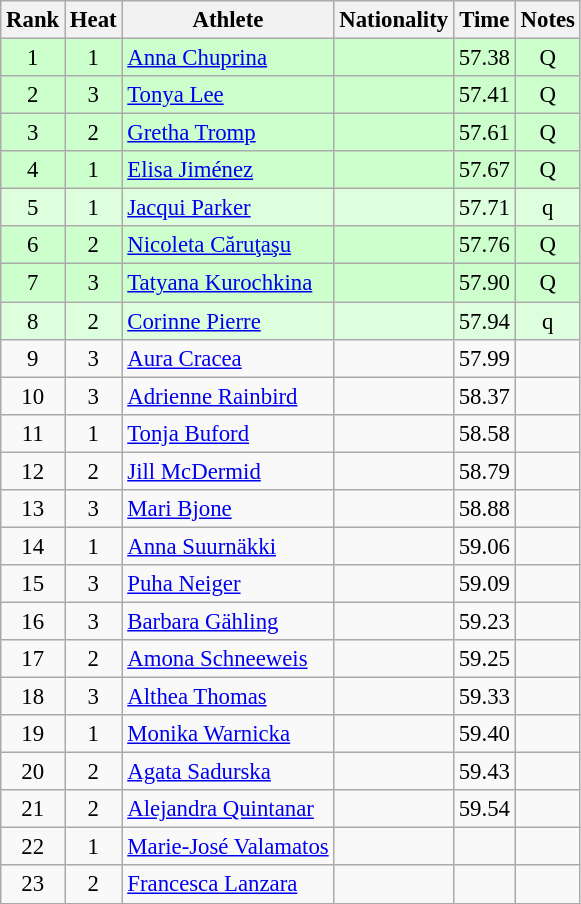<table class="wikitable sortable" style="text-align:center;font-size:95%">
<tr>
<th>Rank</th>
<th>Heat</th>
<th>Athlete</th>
<th>Nationality</th>
<th>Time</th>
<th>Notes</th>
</tr>
<tr bgcolor=ccffcc>
<td>1</td>
<td>1</td>
<td align="left"><a href='#'>Anna Chuprina</a></td>
<td align=left></td>
<td>57.38</td>
<td>Q</td>
</tr>
<tr bgcolor=ccffcc>
<td>2</td>
<td>3</td>
<td align="left"><a href='#'>Tonya Lee</a></td>
<td align=left></td>
<td>57.41</td>
<td>Q</td>
</tr>
<tr bgcolor=ccffcc>
<td>3</td>
<td>2</td>
<td align="left"><a href='#'>Gretha Tromp</a></td>
<td align=left></td>
<td>57.61</td>
<td>Q</td>
</tr>
<tr bgcolor=ccffcc>
<td>4</td>
<td>1</td>
<td align="left"><a href='#'>Elisa Jiménez</a></td>
<td align=left></td>
<td>57.67</td>
<td>Q</td>
</tr>
<tr bgcolor=ddffdd>
<td>5</td>
<td>1</td>
<td align="left"><a href='#'>Jacqui Parker</a></td>
<td align=left></td>
<td>57.71</td>
<td>q</td>
</tr>
<tr bgcolor=ccffcc>
<td>6</td>
<td>2</td>
<td align="left"><a href='#'>Nicoleta Căruţaşu</a></td>
<td align=left></td>
<td>57.76</td>
<td>Q</td>
</tr>
<tr bgcolor=ccffcc>
<td>7</td>
<td>3</td>
<td align="left"><a href='#'>Tatyana Kurochkina</a></td>
<td align=left></td>
<td>57.90</td>
<td>Q</td>
</tr>
<tr bgcolor=ddffdd>
<td>8</td>
<td>2</td>
<td align="left"><a href='#'>Corinne Pierre</a></td>
<td align=left></td>
<td>57.94</td>
<td>q</td>
</tr>
<tr>
<td>9</td>
<td>3</td>
<td align="left"><a href='#'>Aura Cracea</a></td>
<td align=left></td>
<td>57.99</td>
<td></td>
</tr>
<tr>
<td>10</td>
<td>3</td>
<td align="left"><a href='#'>Adrienne Rainbird</a></td>
<td align=left></td>
<td>58.37</td>
<td></td>
</tr>
<tr>
<td>11</td>
<td>1</td>
<td align="left"><a href='#'>Tonja Buford</a></td>
<td align=left></td>
<td>58.58</td>
<td></td>
</tr>
<tr>
<td>12</td>
<td>2</td>
<td align="left"><a href='#'>Jill McDermid</a></td>
<td align=left></td>
<td>58.79</td>
<td></td>
</tr>
<tr>
<td>13</td>
<td>3</td>
<td align="left"><a href='#'>Mari Bjone</a></td>
<td align=left></td>
<td>58.88</td>
<td></td>
</tr>
<tr>
<td>14</td>
<td>1</td>
<td align="left"><a href='#'>Anna Suurnäkki</a></td>
<td align=left></td>
<td>59.06</td>
<td></td>
</tr>
<tr>
<td>15</td>
<td>3</td>
<td align="left"><a href='#'>Puha Neiger</a></td>
<td align=left></td>
<td>59.09</td>
<td></td>
</tr>
<tr>
<td>16</td>
<td>3</td>
<td align="left"><a href='#'>Barbara Gähling</a></td>
<td align=left></td>
<td>59.23</td>
<td></td>
</tr>
<tr>
<td>17</td>
<td>2</td>
<td align="left"><a href='#'>Amona Schneeweis</a></td>
<td align=left></td>
<td>59.25</td>
<td></td>
</tr>
<tr>
<td>18</td>
<td>3</td>
<td align="left"><a href='#'>Althea Thomas</a></td>
<td align=left></td>
<td>59.33</td>
<td></td>
</tr>
<tr>
<td>19</td>
<td>1</td>
<td align="left"><a href='#'>Monika Warnicka</a></td>
<td align=left></td>
<td>59.40</td>
<td></td>
</tr>
<tr>
<td>20</td>
<td>2</td>
<td align="left"><a href='#'>Agata Sadurska</a></td>
<td align=left></td>
<td>59.43</td>
<td></td>
</tr>
<tr>
<td>21</td>
<td>2</td>
<td align="left"><a href='#'>Alejandra Quintanar</a></td>
<td align=left></td>
<td>59.54</td>
<td></td>
</tr>
<tr>
<td>22</td>
<td>1</td>
<td align="left"><a href='#'>Marie-José Valamatos</a></td>
<td align=left></td>
<td></td>
<td></td>
</tr>
<tr>
<td>23</td>
<td>2</td>
<td align="left"><a href='#'>Francesca Lanzara</a></td>
<td align=left></td>
<td></td>
<td></td>
</tr>
</table>
